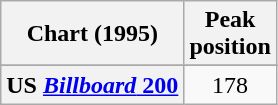<table class="wikitable sortable plainrowheaders">
<tr>
<th scope="col">Chart (1995)</th>
<th scope="col">Peak<br>position</th>
</tr>
<tr>
</tr>
<tr>
</tr>
<tr>
</tr>
<tr>
</tr>
<tr>
</tr>
<tr>
</tr>
<tr>
</tr>
<tr>
</tr>
<tr>
<th scope="row">US <a href='#'><em>Billboard</em> 200</a></th>
<td align="center">178</td>
</tr>
</table>
